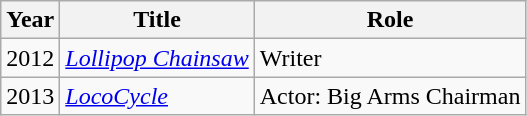<table class="wikitable">
<tr>
<th>Year</th>
<th>Title</th>
<th>Role</th>
</tr>
<tr>
<td>2012</td>
<td><em><a href='#'>Lollipop Chainsaw</a></em></td>
<td>Writer</td>
</tr>
<tr>
<td>2013</td>
<td><em><a href='#'>LocoCycle</a></em></td>
<td>Actor: Big Arms Chairman</td>
</tr>
</table>
